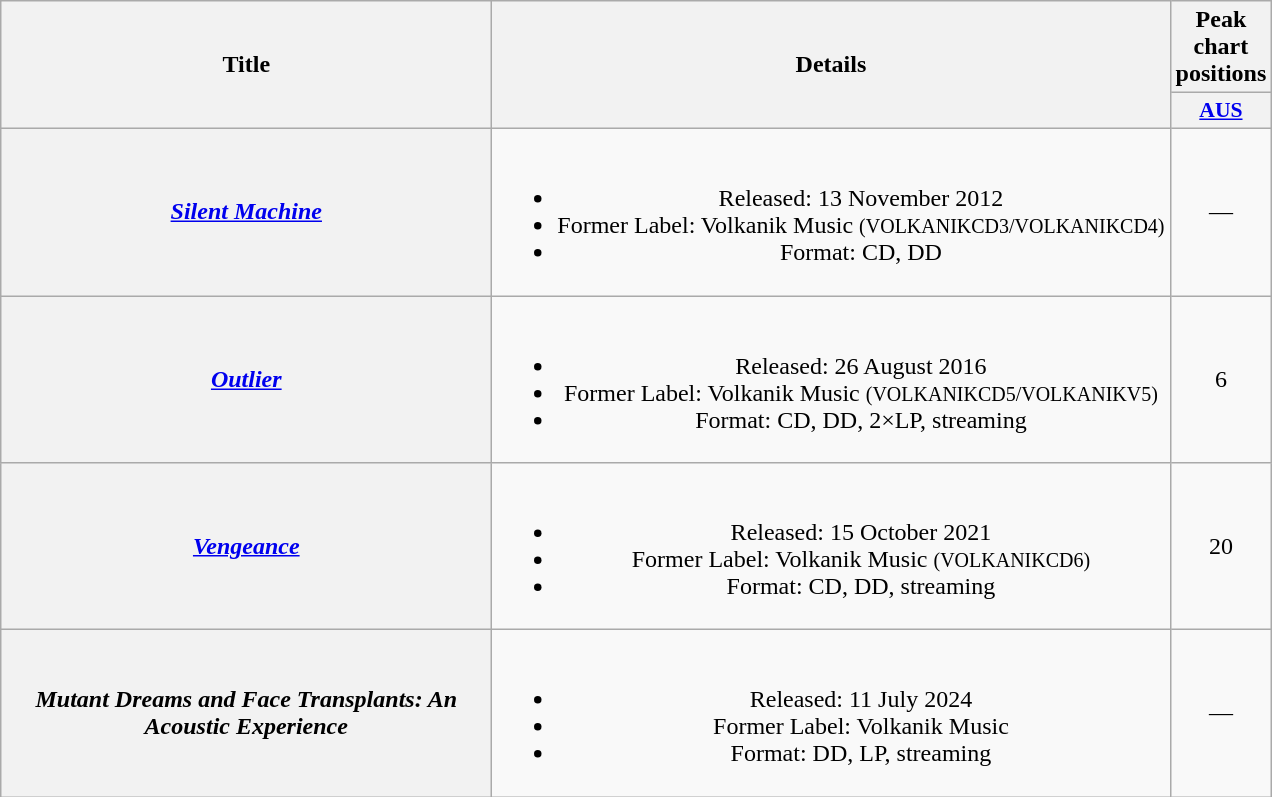<table class="wikitable plainrowheaders" style="text-align:center;" border="1">
<tr>
<th scope="col" rowspan="2" style="width:20em;">Title</th>
<th scope="col" rowspan="2" tyle="width:12em;">Details</th>
<th scope="col" colspan="1">Peak chart positions</th>
</tr>
<tr>
<th scope="col" style="width:3em;font-size:90%;"><a href='#'>AUS</a><br></th>
</tr>
<tr>
<th scope="row"><em><a href='#'>Silent Machine</a></em></th>
<td><br><ul><li>Released: 13 November 2012</li><li>Former Label: Volkanik Music	<small>(VOLKANIKCD3/VOLKANIKCD4)</small></li><li>Format: CD, DD</li></ul></td>
<td>—</td>
</tr>
<tr>
<th scope="row"><em><a href='#'>Outlier</a></em></th>
<td><br><ul><li>Released: 26 August 2016</li><li>Former Label: Volkanik Music	<small>(VOLKANIKCD5/VOLKANIKV5)</small></li><li>Format: CD, DD, 2×LP, streaming</li></ul></td>
<td>6</td>
</tr>
<tr>
<th scope="row"><em><a href='#'>Vengeance</a></em></th>
<td><br><ul><li>Released: 15 October 2021</li><li>Former Label: Volkanik Music	<small>(VOLKANIKCD6)</small></li><li>Format: CD, DD, streaming</li></ul></td>
<td>20</td>
</tr>
<tr>
<th scope="row"><em>Mutant Dreams and Face Transplants: An Acoustic Experience</em></th>
<td><br><ul><li>Released: 11 July 2024</li><li>Former Label: Volkanik Music</li><li>Format: DD, LP, streaming</li></ul></td>
<td>—</td>
</tr>
</table>
